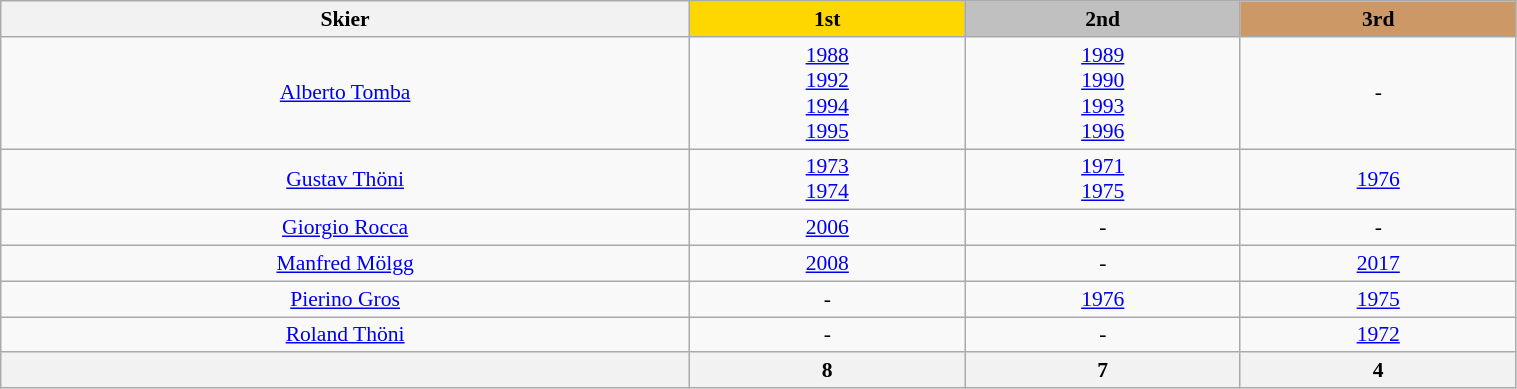<table class="wikitable" width=80% style="font-size:90%; text-align:center;">
<tr>
<th style=width:20%>Skier</th>
<th style="background:gold; width:8%">1st</th>
<th style="background:silver; width:8%">2nd</th>
<th style="background:#cc9966; width:8%">3rd</th>
</tr>
<tr>
<td><a href='#'>Alberto Tomba</a></td>
<td><a href='#'>1988</a><br><a href='#'>1992</a><br><a href='#'>1994</a><br><a href='#'>1995</a></td>
<td><a href='#'>1989</a><br><a href='#'>1990</a><br><a href='#'>1993</a><br><a href='#'>1996</a></td>
<td>-</td>
</tr>
<tr>
<td><a href='#'>Gustav Thöni</a></td>
<td><a href='#'>1973</a><br><a href='#'>1974</a></td>
<td><a href='#'>1971</a><br><a href='#'>1975</a></td>
<td><a href='#'>1976</a></td>
</tr>
<tr>
<td><a href='#'>Giorgio Rocca</a></td>
<td><a href='#'>2006</a></td>
<td>-</td>
<td>-</td>
</tr>
<tr>
<td><a href='#'>Manfred Mölgg</a></td>
<td><a href='#'>2008</a></td>
<td>-</td>
<td><a href='#'>2017</a></td>
</tr>
<tr>
<td><a href='#'>Pierino Gros</a></td>
<td>-</td>
<td><a href='#'>1976</a></td>
<td><a href='#'>1975</a></td>
</tr>
<tr>
<td><a href='#'>Roland Thöni</a></td>
<td>-</td>
<td>-</td>
<td><a href='#'>1972</a></td>
</tr>
<tr>
<th></th>
<th>8</th>
<th>7</th>
<th>4</th>
</tr>
</table>
